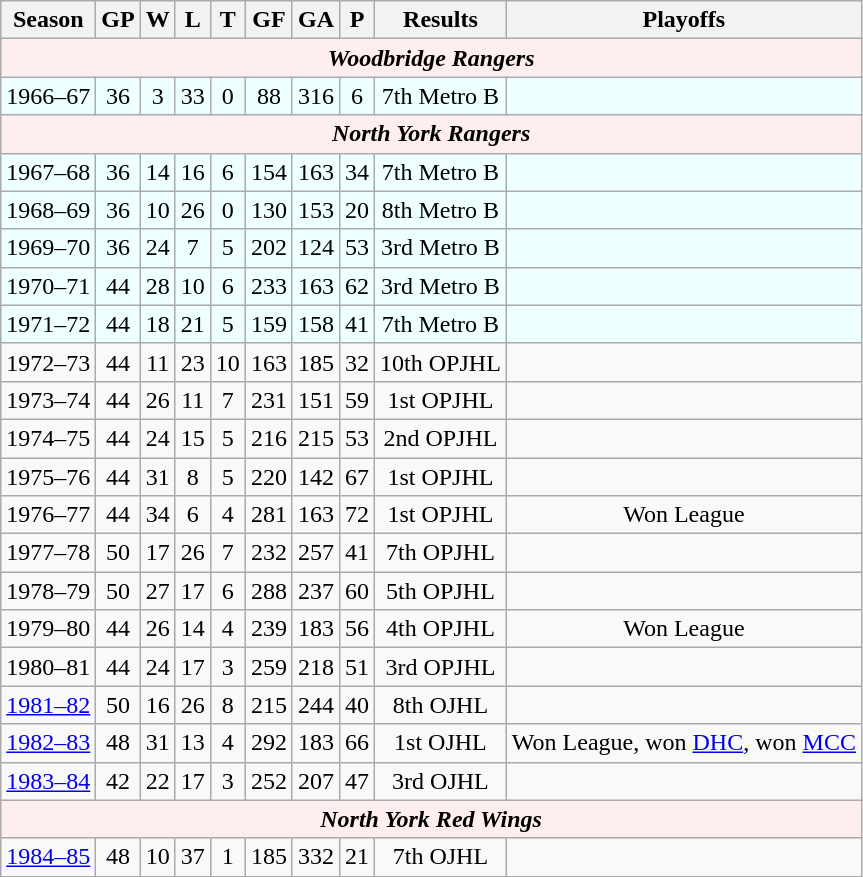<table class="wikitable">
<tr align="center">
<th>Season</th>
<th>GP</th>
<th>W</th>
<th>L</th>
<th>T</th>
<th>GF</th>
<th>GA</th>
<th>P</th>
<th>Results</th>
<th>Playoffs</th>
</tr>
<tr align="center"  bgcolor="#ffeeee">
<td colspan="11"><strong><em>Woodbridge Rangers</em></strong></td>
</tr>
<tr align="center" bgcolor="#EEFFFF">
<td>1966–67</td>
<td>36</td>
<td>3</td>
<td>33</td>
<td>0</td>
<td>88</td>
<td>316</td>
<td>6</td>
<td>7th Metro B</td>
<td></td>
</tr>
<tr align="center"  bgcolor="#ffeeee">
<td colspan="11"><strong><em>North York Rangers</em></strong></td>
</tr>
<tr align="center" bgcolor="#EEFFFF">
<td>1967–68</td>
<td>36</td>
<td>14</td>
<td>16</td>
<td>6</td>
<td>154</td>
<td>163</td>
<td>34</td>
<td>7th Metro B</td>
<td></td>
</tr>
<tr align="center" bgcolor="#EEFFFF">
<td>1968–69</td>
<td>36</td>
<td>10</td>
<td>26</td>
<td>0</td>
<td>130</td>
<td>153</td>
<td>20</td>
<td>8th Metro B</td>
<td></td>
</tr>
<tr align="center" bgcolor="#EEFFFF">
<td>1969–70</td>
<td>36</td>
<td>24</td>
<td>7</td>
<td>5</td>
<td>202</td>
<td>124</td>
<td>53</td>
<td>3rd Metro B</td>
<td></td>
</tr>
<tr align="center" bgcolor="#EEFFFF">
<td>1970–71</td>
<td>44</td>
<td>28</td>
<td>10</td>
<td>6</td>
<td>233</td>
<td>163</td>
<td>62</td>
<td>3rd Metro B</td>
<td></td>
</tr>
<tr align="center" bgcolor="#EEFFFF">
<td>1971–72</td>
<td>44</td>
<td>18</td>
<td>21</td>
<td>5</td>
<td>159</td>
<td>158</td>
<td>41</td>
<td>7th Metro B</td>
<td></td>
</tr>
<tr align="center">
<td>1972–73</td>
<td>44</td>
<td>11</td>
<td>23</td>
<td>10</td>
<td>163</td>
<td>185</td>
<td>32</td>
<td>10th OPJHL</td>
<td></td>
</tr>
<tr align="center">
<td>1973–74</td>
<td>44</td>
<td>26</td>
<td>11</td>
<td>7</td>
<td>231</td>
<td>151</td>
<td>59</td>
<td>1st OPJHL</td>
<td></td>
</tr>
<tr align="center">
<td>1974–75</td>
<td>44</td>
<td>24</td>
<td>15</td>
<td>5</td>
<td>216</td>
<td>215</td>
<td>53</td>
<td>2nd OPJHL</td>
<td></td>
</tr>
<tr align="center">
<td>1975–76</td>
<td>44</td>
<td>31</td>
<td>8</td>
<td>5</td>
<td>220</td>
<td>142</td>
<td>67</td>
<td>1st OPJHL</td>
<td></td>
</tr>
<tr align="center">
<td>1976–77</td>
<td>44</td>
<td>34</td>
<td>6</td>
<td>4</td>
<td>281</td>
<td>163</td>
<td>72</td>
<td>1st OPJHL</td>
<td>Won League</td>
</tr>
<tr align="center">
<td>1977–78</td>
<td>50</td>
<td>17</td>
<td>26</td>
<td>7</td>
<td>232</td>
<td>257</td>
<td>41</td>
<td>7th OPJHL</td>
<td></td>
</tr>
<tr align="center">
<td>1978–79</td>
<td>50</td>
<td>27</td>
<td>17</td>
<td>6</td>
<td>288</td>
<td>237</td>
<td>60</td>
<td>5th OPJHL</td>
<td></td>
</tr>
<tr align="center">
<td>1979–80</td>
<td>44</td>
<td>26</td>
<td>14</td>
<td>4</td>
<td>239</td>
<td>183</td>
<td>56</td>
<td>4th OPJHL</td>
<td>Won League</td>
</tr>
<tr align="center">
<td>1980–81</td>
<td>44</td>
<td>24</td>
<td>17</td>
<td>3</td>
<td>259</td>
<td>218</td>
<td>51</td>
<td>3rd OPJHL</td>
<td></td>
</tr>
<tr align="center">
<td><a href='#'>1981–82</a></td>
<td>50</td>
<td>16</td>
<td>26</td>
<td>8</td>
<td>215</td>
<td>244</td>
<td>40</td>
<td>8th OJHL</td>
<td></td>
</tr>
<tr align="center">
<td><a href='#'>1982–83</a></td>
<td>48</td>
<td>31</td>
<td>13</td>
<td>4</td>
<td>292</td>
<td>183</td>
<td>66</td>
<td>1st OJHL</td>
<td>Won League, won <a href='#'>DHC</a>, won <a href='#'>MCC</a></td>
</tr>
<tr align="center">
<td><a href='#'>1983–84</a></td>
<td>42</td>
<td>22</td>
<td>17</td>
<td>3</td>
<td>252</td>
<td>207</td>
<td>47</td>
<td>3rd OJHL</td>
<td></td>
</tr>
<tr align="center"  bgcolor="#ffeeee">
<td colspan="11"><strong><em>North York Red Wings</em></strong></td>
</tr>
<tr align="center">
<td><a href='#'>1984–85</a></td>
<td>48</td>
<td>10</td>
<td>37</td>
<td>1</td>
<td>185</td>
<td>332</td>
<td>21</td>
<td>7th OJHL</td>
<td></td>
</tr>
</table>
